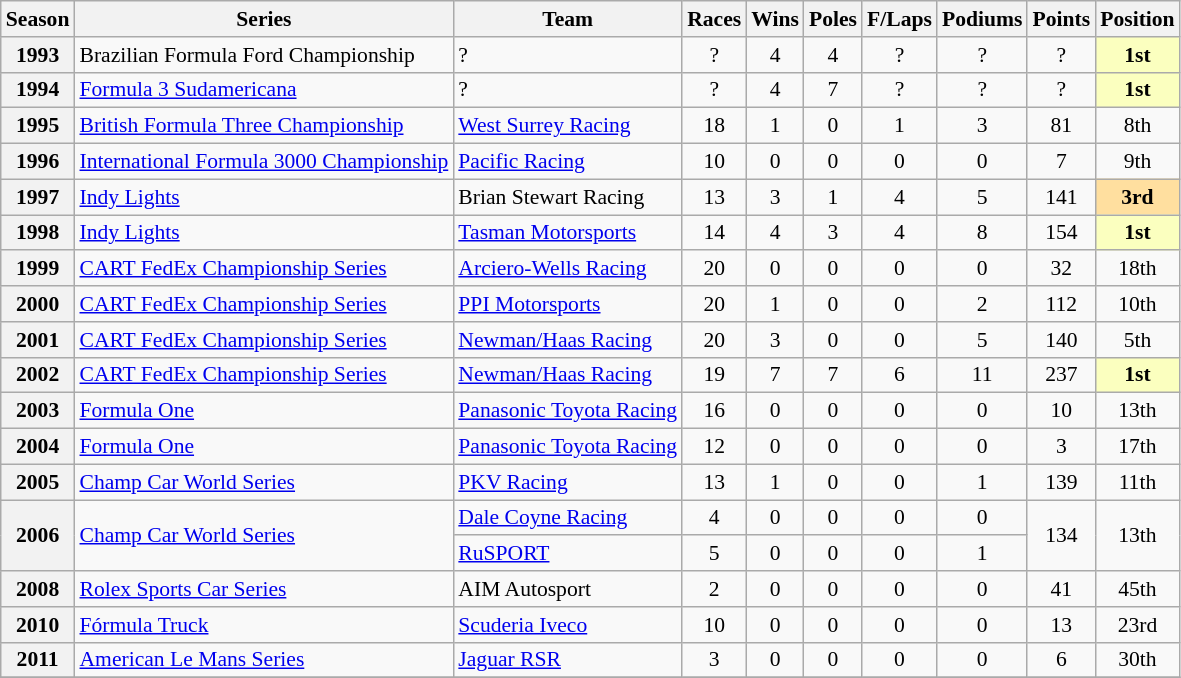<table class="wikitable" style="font-size: 90%; text-align:center">
<tr>
<th>Season</th>
<th>Series</th>
<th>Team</th>
<th>Races</th>
<th>Wins</th>
<th>Poles</th>
<th>F/Laps</th>
<th>Podiums</th>
<th>Points</th>
<th>Position</th>
</tr>
<tr>
<th>1993</th>
<td align=left nowrap>Brazilian Formula Ford Championship</td>
<td align=left nowrap>?</td>
<td>?</td>
<td>4</td>
<td>4</td>
<td>?</td>
<td>?</td>
<td>?</td>
<th style="background:#FBFFBF">1st</th>
</tr>
<tr>
<th>1994</th>
<td align=left nowrap><a href='#'>Formula 3 Sudamericana</a></td>
<td align=left nowrap>?</td>
<td>?</td>
<td>4</td>
<td>7</td>
<td>?</td>
<td>?</td>
<td>?</td>
<th style="background:#FBFFBF">1st</th>
</tr>
<tr>
<th>1995</th>
<td align=left nowrap><a href='#'>British Formula Three Championship</a></td>
<td align=left nowrap><a href='#'>West Surrey Racing</a></td>
<td>18</td>
<td>1</td>
<td>0</td>
<td>1</td>
<td>3</td>
<td>81</td>
<td>8th</td>
</tr>
<tr>
<th>1996</th>
<td align=left nowrap><a href='#'>International Formula 3000 Championship</a></td>
<td align=left nowrap><a href='#'>Pacific Racing</a></td>
<td>10</td>
<td>0</td>
<td>0</td>
<td>0</td>
<td>0</td>
<td>7</td>
<td>9th</td>
</tr>
<tr>
<th>1997</th>
<td align=left nowrap><a href='#'>Indy Lights</a></td>
<td align=left nowrap>Brian Stewart Racing</td>
<td>13</td>
<td>3</td>
<td>1</td>
<td>4</td>
<td>5</td>
<td>141</td>
<th style="background:#FFDF9F;">3rd</th>
</tr>
<tr>
<th>1998</th>
<td align=left nowrap><a href='#'>Indy Lights</a></td>
<td align=left nowrap><a href='#'>Tasman Motorsports</a></td>
<td>14</td>
<td>4</td>
<td>3</td>
<td>4</td>
<td>8</td>
<td>154</td>
<th style="background:#FBFFBF">1st</th>
</tr>
<tr>
<th>1999</th>
<td align=left nowrap><a href='#'>CART FedEx Championship Series</a></td>
<td align=left nowrap><a href='#'>Arciero-Wells Racing</a></td>
<td>20</td>
<td>0</td>
<td>0</td>
<td>0</td>
<td>0</td>
<td>32</td>
<td>18th</td>
</tr>
<tr>
<th>2000</th>
<td align=left nowrap><a href='#'>CART FedEx Championship Series</a></td>
<td align=left nowrap><a href='#'>PPI Motorsports</a></td>
<td>20</td>
<td>1</td>
<td>0</td>
<td>0</td>
<td>2</td>
<td>112</td>
<td>10th</td>
</tr>
<tr>
<th>2001</th>
<td align=left nowrap><a href='#'>CART FedEx Championship Series</a></td>
<td align=left nowrap><a href='#'>Newman/Haas Racing</a></td>
<td>20</td>
<td>3</td>
<td>0</td>
<td>0</td>
<td>5</td>
<td>140</td>
<td>5th</td>
</tr>
<tr>
<th>2002</th>
<td align=left nowrap><a href='#'>CART FedEx Championship Series</a></td>
<td align=left nowrap><a href='#'>Newman/Haas Racing</a></td>
<td>19</td>
<td>7</td>
<td>7</td>
<td>6</td>
<td>11</td>
<td>237</td>
<th style="background:#FBFFBF">1st</th>
</tr>
<tr>
<th>2003</th>
<td align=left nowrap><a href='#'>Formula One</a></td>
<td align=left nowrap><a href='#'>Panasonic Toyota Racing</a></td>
<td>16</td>
<td>0</td>
<td>0</td>
<td>0</td>
<td>0</td>
<td>10</td>
<td>13th</td>
</tr>
<tr>
<th>2004</th>
<td align=left nowrap><a href='#'>Formula One</a></td>
<td align=left nowrap><a href='#'>Panasonic Toyota Racing</a></td>
<td>12</td>
<td>0</td>
<td>0</td>
<td>0</td>
<td>0</td>
<td>3</td>
<td>17th</td>
</tr>
<tr>
<th>2005</th>
<td align=left nowrap><a href='#'>Champ Car World Series</a></td>
<td align=left nowrap><a href='#'>PKV Racing</a></td>
<td>13</td>
<td>1</td>
<td>0</td>
<td>0</td>
<td>1</td>
<td>139</td>
<td>11th</td>
</tr>
<tr>
<th rowspan=2>2006</th>
<td align=left nowrap rowspan=2><a href='#'>Champ Car World Series</a></td>
<td align=left nowrap><a href='#'>Dale Coyne Racing</a></td>
<td>4</td>
<td>0</td>
<td>0</td>
<td>0</td>
<td>0</td>
<td rowspan=2>134</td>
<td rowspan=2>13th</td>
</tr>
<tr>
<td align=left nowrap><a href='#'>RuSPORT</a></td>
<td>5</td>
<td>0</td>
<td>0</td>
<td>0</td>
<td>1</td>
</tr>
<tr>
<th>2008</th>
<td align=left nowrap><a href='#'>Rolex Sports Car Series</a></td>
<td align=left nowrap>AIM Autosport</td>
<td>2</td>
<td>0</td>
<td>0</td>
<td>0</td>
<td>0</td>
<td>41</td>
<td>45th</td>
</tr>
<tr>
<th>2010</th>
<td align=left nowrap><a href='#'>Fórmula Truck</a></td>
<td align=left nowrap><a href='#'>Scuderia Iveco</a></td>
<td>10</td>
<td>0</td>
<td>0</td>
<td>0</td>
<td>0</td>
<td>13</td>
<td>23rd</td>
</tr>
<tr>
<th>2011</th>
<td align=left nowrap><a href='#'>American Le Mans Series</a></td>
<td align=left nowrap><a href='#'>Jaguar RSR</a></td>
<td>3</td>
<td>0</td>
<td>0</td>
<td>0</td>
<td>0</td>
<td>6</td>
<td>30th</td>
</tr>
<tr>
</tr>
</table>
